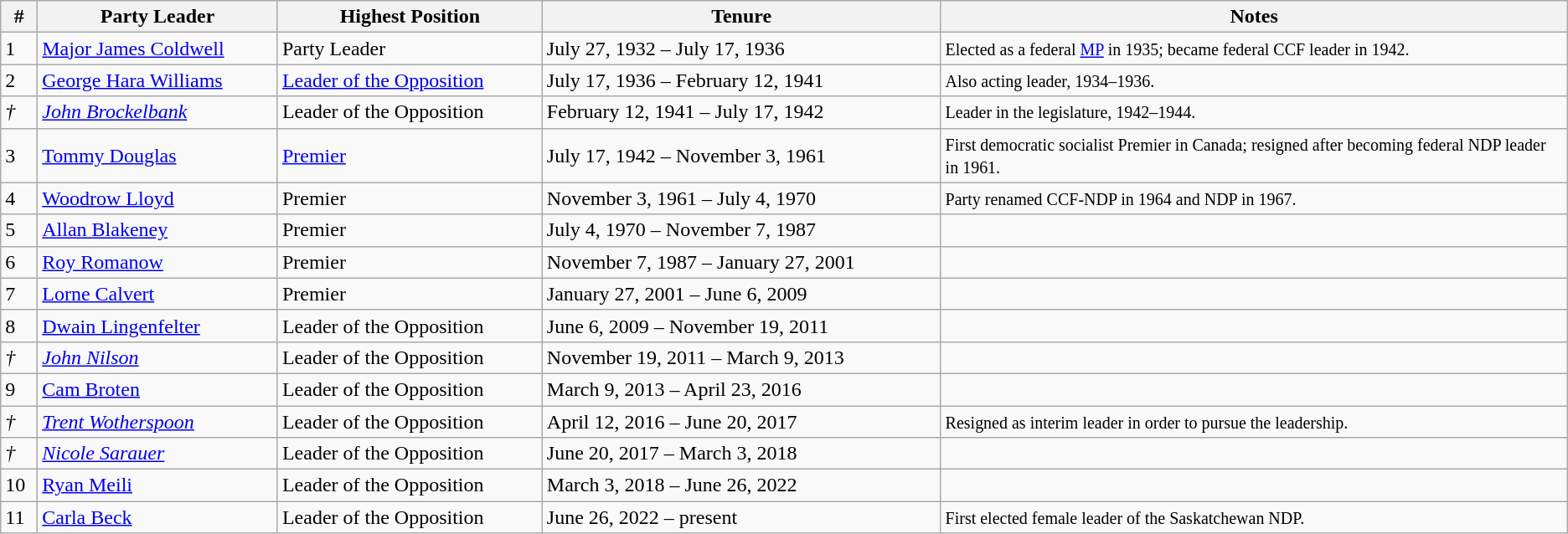<table class="wikitable">
<tr>
<th>#</th>
<th>Party Leader</th>
<th>Highest Position</th>
<th>Tenure</th>
<th style="width: 40%">Notes</th>
</tr>
<tr>
<td>1</td>
<td><a href='#'>Major James Coldwell</a></td>
<td>Party Leader</td>
<td>July 27, 1932 – July 17, 1936</td>
<td><small>Elected as a federal <a href='#'>MP</a> in 1935; became federal CCF leader in 1942.</small></td>
</tr>
<tr>
<td>2</td>
<td><a href='#'>George Hara Williams</a></td>
<td><a href='#'>Leader of the Opposition</a></td>
<td>July 17, 1936 – February 12, 1941</td>
<td><small>Also acting leader, 1934–1936.</small></td>
</tr>
<tr>
<td><em>†</em></td>
<td><a href='#'><em>John Brockelbank</em></a></td>
<td>Leader of the Opposition</td>
<td>February 12, 1941 – July 17, 1942</td>
<td><small>Leader in the legislature, 1942–1944.</small></td>
</tr>
<tr>
<td>3</td>
<td><a href='#'>Tommy Douglas</a></td>
<td><a href='#'>Premier</a></td>
<td>July 17, 1942 – November 3, 1961</td>
<td><small>First democratic socialist Premier in Canada; resigned after becoming federal NDP leader in 1961.</small></td>
</tr>
<tr>
<td>4</td>
<td><a href='#'>Woodrow Lloyd</a></td>
<td>Premier</td>
<td>November 3, 1961 – July 4, 1970</td>
<td><small>Party renamed CCF-NDP in 1964 and NDP in 1967.</small></td>
</tr>
<tr>
<td>5</td>
<td><a href='#'>Allan Blakeney</a></td>
<td>Premier</td>
<td>July 4, 1970 – November 7, 1987</td>
<td></td>
</tr>
<tr>
<td>6</td>
<td><a href='#'>Roy Romanow</a></td>
<td>Premier</td>
<td>November 7, 1987 – January 27, 2001</td>
<td></td>
</tr>
<tr>
<td>7</td>
<td><a href='#'>Lorne Calvert</a></td>
<td>Premier</td>
<td>January 27, 2001 – June 6, 2009</td>
<td></td>
</tr>
<tr>
<td>8</td>
<td><a href='#'>Dwain Lingenfelter</a></td>
<td>Leader of the Opposition</td>
<td>June 6, 2009 – November 19, 2011</td>
<td></td>
</tr>
<tr>
<td><em>†</em></td>
<td><em><a href='#'>John Nilson</a></em></td>
<td>Leader of the Opposition</td>
<td>November 19, 2011 – March 9, 2013</td>
<td></td>
</tr>
<tr>
<td>9</td>
<td><a href='#'>Cam Broten</a></td>
<td>Leader of the Opposition</td>
<td>March 9, 2013 – April 23, 2016</td>
<td></td>
</tr>
<tr>
<td><em>†</em></td>
<td><em><a href='#'>Trent Wotherspoon</a></em></td>
<td>Leader of the Opposition</td>
<td>April 12, 2016 – June 20, 2017</td>
<td><small>Resigned as interim leader in order to pursue the leadership.</small></td>
</tr>
<tr>
<td><em>†</em></td>
<td><em><a href='#'>Nicole Sarauer</a></em></td>
<td>Leader of the Opposition</td>
<td>June 20, 2017 – March 3, 2018</td>
<td></td>
</tr>
<tr>
<td>10</td>
<td><a href='#'>Ryan Meili</a></td>
<td>Leader of the Opposition</td>
<td>March 3, 2018 – June 26, 2022</td>
<td></td>
</tr>
<tr>
<td>11</td>
<td><a href='#'>Carla Beck</a></td>
<td>Leader of the Opposition</td>
<td>June 26, 2022 – present</td>
<td><small>First elected female leader of the Saskatchewan NDP.</small></td>
</tr>
</table>
